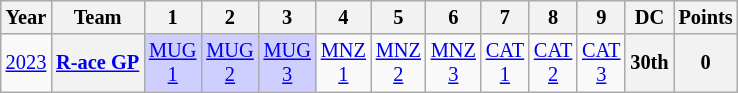<table class="wikitable" style="text-align:center; font-size:85%">
<tr>
<th>Year</th>
<th>Team</th>
<th>1</th>
<th>2</th>
<th>3</th>
<th>4</th>
<th>5</th>
<th>6</th>
<th>7</th>
<th>8</th>
<th>9</th>
<th>DC</th>
<th>Points</th>
</tr>
<tr>
<td><a href='#'>2023</a></td>
<th nowrap><a href='#'>R-ace GP</a></th>
<td style="background:#CFCFFF;"><a href='#'>MUG<br>1</a><br></td>
<td style="background:#CFCFFF;"><a href='#'>MUG<br>2</a><br></td>
<td style="background:#CFCFFF;"><a href='#'>MUG<br>3</a><br></td>
<td style="background:#;"><a href='#'>MNZ<br>1</a><br></td>
<td style="background:#;"><a href='#'>MNZ<br>2</a><br></td>
<td style="background:#;"><a href='#'>MNZ<br>3</a><br></td>
<td style="background:#;"><a href='#'>CAT<br>1</a><br></td>
<td style="background:#;"><a href='#'>CAT<br>2</a><br></td>
<td style="background:#;"><a href='#'>CAT<br>3</a><br></td>
<th style="background:#;">30th</th>
<th style="background:#;">0</th>
</tr>
</table>
